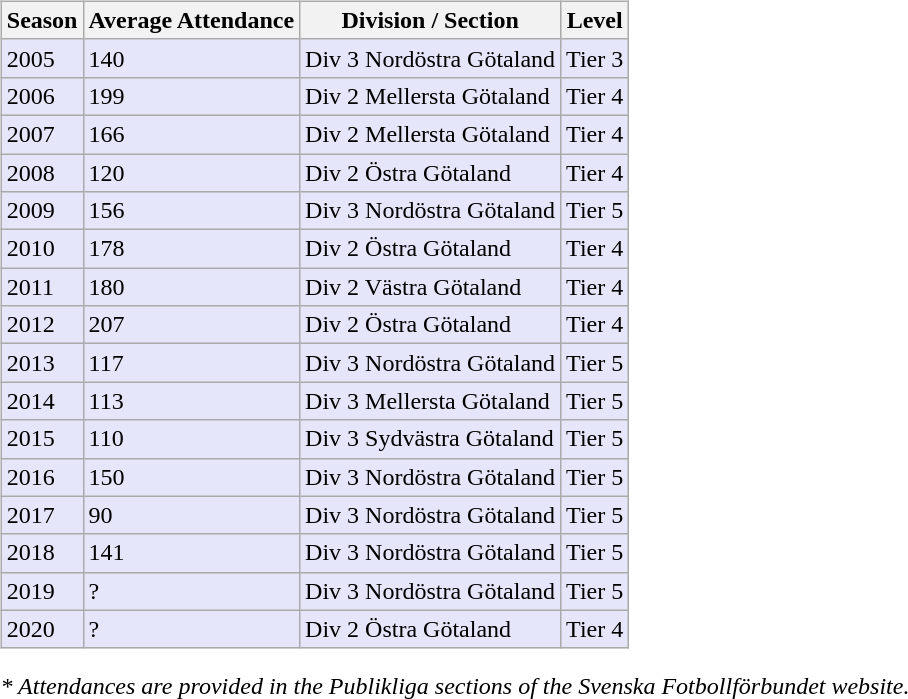<table>
<tr>
<td valign="top" width=0%><br><table class="wikitable">
<tr style="background:#f0f6fa;">
<th><strong>Season</strong></th>
<th><strong>Average Attendance</strong></th>
<th><strong>Division / Section</strong></th>
<th><strong>Level</strong></th>
</tr>
<tr>
<td style="background:#E6E6FA;">2005</td>
<td style="background:#E6E6FA;">140</td>
<td style="background:#E6E6FA;">Div 3 Nordöstra Götaland</td>
<td style="background:#E6E6FA;">Tier 3</td>
</tr>
<tr>
<td style="background:#E6E6FA;">2006</td>
<td style="background:#E6E6FA;">199</td>
<td style="background:#E6E6FA;">Div 2 Mellersta Götaland</td>
<td style="background:#E6E6FA;">Tier 4</td>
</tr>
<tr>
<td style="background:#E6E6FA;">2007</td>
<td style="background:#E6E6FA;">166</td>
<td style="background:#E6E6FA;">Div 2 Mellersta Götaland</td>
<td style="background:#E6E6FA;">Tier 4</td>
</tr>
<tr>
<td style="background:#E6E6FA;">2008</td>
<td style="background:#E6E6FA;">120</td>
<td style="background:#E6E6FA;">Div 2 Östra Götaland</td>
<td style="background:#E6E6FA;">Tier 4</td>
</tr>
<tr>
<td style="background:#E6E6FA;">2009</td>
<td style="background:#E6E6FA;">156</td>
<td style="background:#E6E6FA;">Div 3 Nordöstra Götaland</td>
<td style="background:#E6E6FA;">Tier 5</td>
</tr>
<tr>
<td style="background:#E6E6FA;">2010</td>
<td style="background:#E6E6FA;">178</td>
<td style="background:#E6E6FA;">Div 2 Östra Götaland</td>
<td style="background:#E6E6FA;">Tier 4</td>
</tr>
<tr>
<td style="background:#E6E6FA;">2011</td>
<td style="background:#E6E6FA;">180</td>
<td style="background:#E6E6FA;">Div 2 Västra Götaland</td>
<td style="background:#E6E6FA;">Tier 4</td>
</tr>
<tr>
<td style="background:#E6E6FA;">2012</td>
<td style="background:#E6E6FA;">207</td>
<td style="background:#E6E6FA;">Div 2 Östra Götaland</td>
<td style="background:#E6E6FA;">Tier 4</td>
</tr>
<tr>
<td style="background:#E6E6FA;">2013</td>
<td style="background:#E6E6FA;">117</td>
<td style="background:#E6E6FA;">Div 3 Nordöstra Götaland</td>
<td style="background:#E6E6FA;">Tier 5</td>
</tr>
<tr>
<td style="background:#E6E6FA;">2014</td>
<td style="background:#E6E6FA;">113</td>
<td style="background:#E6E6FA;">Div 3 Mellersta Götaland</td>
<td style="background:#E6E6FA;">Tier 5</td>
</tr>
<tr>
<td style="background:#E6E6FA;">2015</td>
<td style="background:#E6E6FA;">110</td>
<td style="background:#E6E6FA;">Div 3 Sydvästra Götaland</td>
<td style="background:#E6E6FA;">Tier 5</td>
</tr>
<tr>
<td style="background:#E6E6FA;">2016</td>
<td style="background:#E6E6FA;">150</td>
<td style="background:#E6E6FA;">Div 3 Nordöstra Götaland</td>
<td style="background:#E6E6FA;">Tier 5</td>
</tr>
<tr>
<td style="background:#E6E6FA;">2017</td>
<td style="background:#E6E6FA;">90</td>
<td style="background:#E6E6FA;">Div 3 Nordöstra Götaland</td>
<td style="background:#E6E6FA;">Tier 5</td>
</tr>
<tr>
<td style="background:#E6E6FA;">2018</td>
<td style="background:#E6E6FA;">141</td>
<td style="background:#E6E6FA;">Div 3 Nordöstra Götaland</td>
<td style="background:#E6E6FA;">Tier 5</td>
</tr>
<tr>
<td style="background:#E6E6FA;">2019</td>
<td style="background:#E6E6FA;">?</td>
<td style="background:#E6E6FA;">Div 3 Nordöstra Götaland</td>
<td style="background:#E6E6FA;">Tier 5</td>
</tr>
<tr>
<td style="background:#E6E6FA;">2020</td>
<td style="background:#E6E6FA;">?</td>
<td style="background:#E6E6FA;">Div 2 Östra Götaland</td>
<td style="background:#E6E6FA;">Tier 4</td>
</tr>
</table>
<em>* Attendances are provided in the Publikliga sections of the Svenska Fotbollförbundet website.</em></td>
</tr>
</table>
